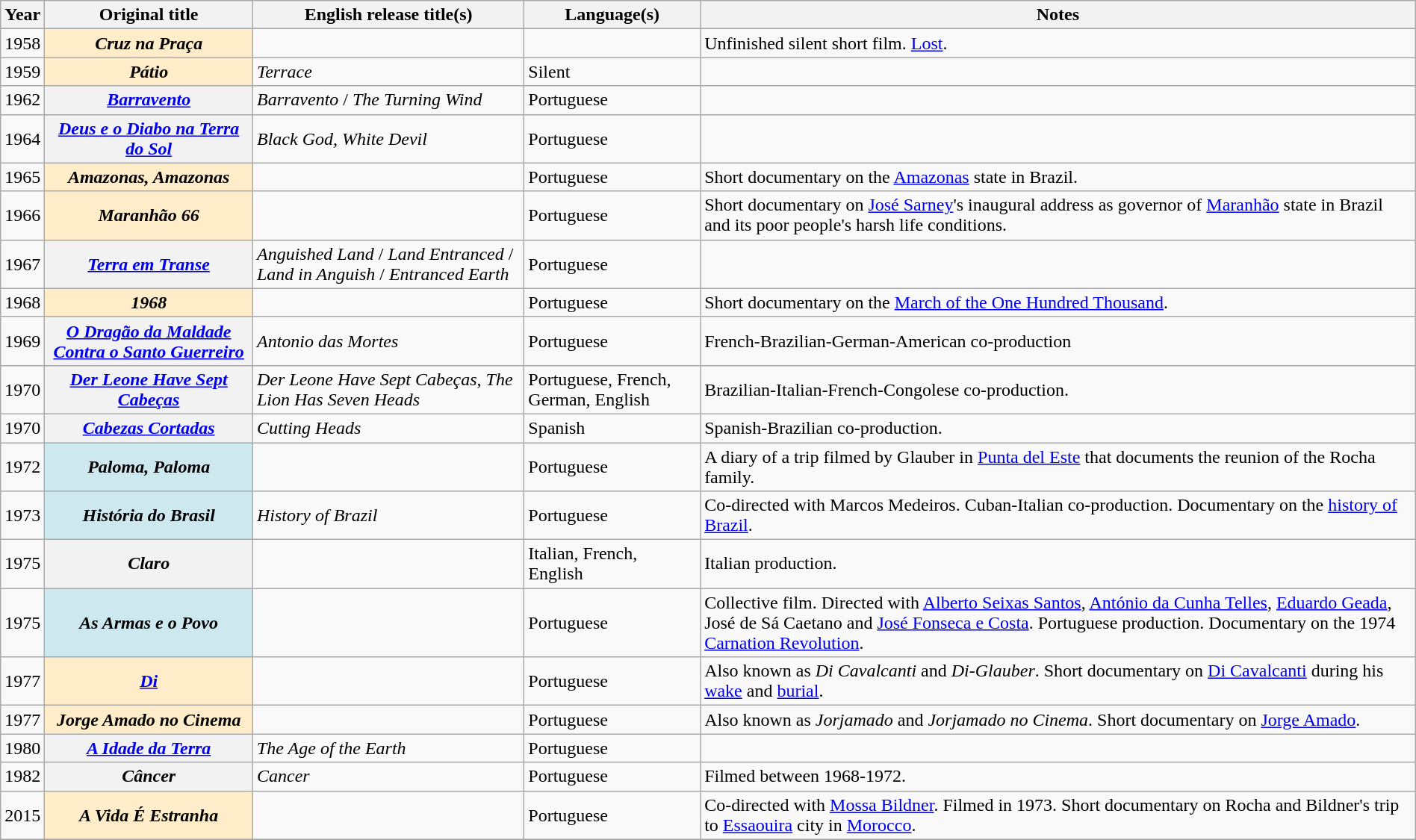<table class="wikitable plainrowheaders sortable" style="width:100%;">
<tr>
<th scope="col">Year</th>
<th scope="col">Original title</th>
<th scope="col">English release title(s)</th>
<th scope="col">Language(s)</th>
<th scope="col">Notes</th>
</tr>
<tr>
</tr>
<tr>
<td style="text-align:center;">1958</td>
<th scope="row" style="background-color:#FFECC8;"><em>Cruz na Praça</em> </th>
<td></td>
<td></td>
<td>Unfinished silent short film. <a href='#'>Lost</a>.</td>
</tr>
<tr>
<td style="text-align:center;">1959</td>
<th scope="row" style="background-color:#FFECC8;"><em>Pátio</em> </th>
<td><em>Terrace</em></td>
<td>Silent</td>
<td></td>
</tr>
<tr>
<td style="text-align:center;">1962</td>
<th scope="row"><em><a href='#'>Barravento</a></em></th>
<td><em>Barravento</em> / <em>The Turning Wind</em></td>
<td>Portuguese</td>
<td></td>
</tr>
<tr>
<td style="text-align:center;">1964</td>
<th scope="row"><em><a href='#'>Deus e o Diabo na Terra do Sol</a></em></th>
<td><em>Black God, White Devil</em></td>
<td>Portuguese</td>
<td></td>
</tr>
<tr>
<td style="text-align:center;">1965</td>
<th scope="row" style="background-color:#FFECC8;"><em>Amazonas, Amazonas</em> </th>
<td></td>
<td>Portuguese</td>
<td>Short documentary on the <a href='#'>Amazonas</a> state in Brazil.</td>
</tr>
<tr>
<td style="text-align:center;">1966</td>
<th scope="row" style="background-color:#FFECC8;"><em>Maranhão 66</em> </th>
<td></td>
<td>Portuguese</td>
<td>Short documentary on <a href='#'>José Sarney</a>'s inaugural address as governor of <a href='#'>Maranhão</a> state in Brazil and its poor people's harsh life conditions.</td>
</tr>
<tr>
<td style="text-align:center;">1967</td>
<th scope="row"><em><a href='#'>Terra em Transe</a></em></th>
<td><em>Anguished Land</em> / <em>Land Entranced</em> / <em>Land in Anguish</em> / <em>Entranced Earth</em></td>
<td>Portuguese</td>
<td></td>
</tr>
<tr>
<td style="text-align:center;">1968</td>
<th scope="row" style="background-color:#FFECC8;"><em>1968</em> </th>
<td></td>
<td>Portuguese</td>
<td>Short documentary on the <a href='#'>March of the One Hundred Thousand</a>.</td>
</tr>
<tr>
<td style="text-align:center;">1969</td>
<th scope="row"><em><a href='#'>O Dragão da Maldade Contra o Santo Guerreiro</a></em></th>
<td><em>Antonio das Mortes</em></td>
<td>Portuguese</td>
<td>French-Brazilian-German-American co-production</td>
</tr>
<tr>
<td style="text-align:center;">1970</td>
<th scope="row"><em><a href='#'>Der Leone Have Sept Cabeças</a></em></th>
<td><em>Der Leone Have Sept Cabeças</em>, <em>The Lion Has Seven Heads</em></td>
<td>Portuguese, French, German, English</td>
<td>Brazilian-Italian-French-Congolese co-production.</td>
</tr>
<tr>
<td style="text-align:center;">1970</td>
<th scope="row"><em><a href='#'>Cabezas Cortadas</a></em></th>
<td><em>Cutting Heads</em></td>
<td>Spanish</td>
<td>Spanish-Brazilian co-production.</td>
</tr>
<tr>
<td style="text-align:center;">1972</td>
<th scope="row" style="background-color:#CEE8F0;"><em>Paloma, Paloma</em> </th>
<td></td>
<td>Portuguese</td>
<td>A diary of a trip filmed by Glauber in <a href='#'>Punta del Este</a> that documents the reunion of the Rocha family.</td>
</tr>
<tr>
<td style="text-align:center;">1973</td>
<th scope="row" style="background-color:#CEE8F0;"><em>História do Brasil</em> </th>
<td><em>History of Brazil</em></td>
<td>Portuguese</td>
<td>Co-directed with Marcos Medeiros. Cuban-Italian co-production. Documentary on the <a href='#'>history of Brazil</a>.</td>
</tr>
<tr>
<td style="text-align:center;">1975</td>
<th scope="row"><em>Claro</em></th>
<td></td>
<td>Italian, French, English</td>
<td>Italian production.</td>
</tr>
<tr>
<td style="text-align:center;">1975</td>
<th scope="row" style="background-color:#CEE8F0;"><em>As Armas e o Povo</em> </th>
<td></td>
<td>Portuguese</td>
<td>Collective film. Directed with <a href='#'>Alberto Seixas Santos</a>, <a href='#'>António da Cunha Telles</a>, <a href='#'>Eduardo Geada</a>, José de Sá Caetano and <a href='#'>José Fonseca e Costa</a>. Portuguese production. Documentary on the 1974 <a href='#'>Carnation Revolution</a>.</td>
</tr>
<tr>
<td style="text-align:center;">1977</td>
<th scope="row" style="background-color:#FFECC8;"><em><a href='#'>Di</a></em> </th>
<td></td>
<td>Portuguese</td>
<td>Also known as <em>Di Cavalcanti</em> and <em>Di-Glauber</em>. Short documentary on <a href='#'>Di Cavalcanti</a> during his <a href='#'>wake</a> and <a href='#'>burial</a>.</td>
</tr>
<tr>
<td style="text-align:center;">1977</td>
<th scope="row" style="background-color:#FFECC8;"><em>Jorge Amado no Cinema</em> </th>
<td></td>
<td>Portuguese</td>
<td>Also known as <em>Jorjamado</em> and <em>Jorjamado no Cinema</em>. Short documentary on <a href='#'>Jorge Amado</a>.</td>
</tr>
<tr>
<td style="text-align:center;">1980</td>
<th scope="row"><em><a href='#'>A Idade da Terra</a></em></th>
<td><em>The Age of the Earth</em></td>
<td>Portuguese</td>
<td></td>
</tr>
<tr>
<td style="text-align:center;">1982</td>
<th scope="row"><em>Câncer</em></th>
<td><em>Cancer</em></td>
<td>Portuguese</td>
<td>Filmed between 1968-1972.</td>
</tr>
<tr>
<td style="text-align:center;">2015</td>
<th scope="row" style="background-color:#FFECC8;"><em>A Vida É Estranha</em> </th>
<td></td>
<td>Portuguese</td>
<td>Co-directed with <a href='#'>Mossa Bildner</a>. Filmed in 1973. Short documentary on Rocha and Bildner's trip to <a href='#'>Essaouira</a> city in <a href='#'>Morocco</a>.</td>
</tr>
<tr>
</tr>
</table>
